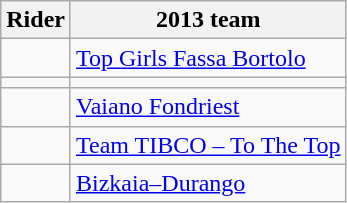<table class="wikitable">
<tr>
<th>Rider</th>
<th>2013 team</th>
</tr>
<tr>
<td></td>
<td><a href='#'>Top Girls Fassa Bortolo</a></td>
</tr>
<tr>
<td></td>
<td></td>
</tr>
<tr>
<td></td>
<td><a href='#'>Vaiano Fondriest</a></td>
</tr>
<tr>
<td></td>
<td><a href='#'>Team TIBCO – To The Top</a></td>
</tr>
<tr>
<td></td>
<td><a href='#'>Bizkaia–Durango</a></td>
</tr>
</table>
